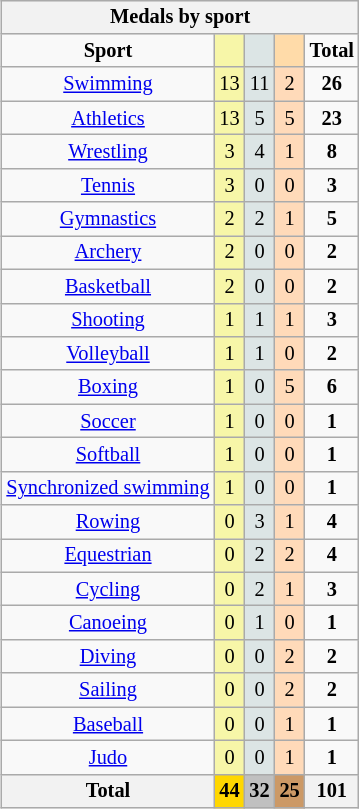<table class=wikitable style="font-size:85%; float:right;text-align:center">
<tr bgcolor=EFEFEF>
<th colspan=7>Medals by sport</th>
</tr>
<tr>
<td><strong>Sport</strong></td>
<td bgcolor=F7F6A8></td>
<td bgcolor=DCE5E5></td>
<td bgcolor=FFDBA9></td>
<td><strong>Total</strong></td>
</tr>
<tr>
<td><a href='#'>Swimming</a></td>
<td bgcolor=F7F6A8>13</td>
<td bgcolor=DCE5E5>11</td>
<td bgcolor=FFDAB9>2</td>
<td><strong>26</strong></td>
</tr>
<tr>
<td><a href='#'>Athletics</a></td>
<td bgcolor=F7F6A8>13</td>
<td bgcolor=DCE5E5>5</td>
<td bgcolor=FFDAB9>5</td>
<td><strong>23</strong></td>
</tr>
<tr>
<td><a href='#'>Wrestling</a></td>
<td bgcolor=F7F6A8>3</td>
<td bgcolor=DCE5E5>4</td>
<td bgcolor=FFDAB9>1</td>
<td><strong>8</strong></td>
</tr>
<tr>
<td><a href='#'>Tennis</a></td>
<td bgcolor=F7F6A8>3</td>
<td bgcolor=DCE5E5>0</td>
<td bgcolor=FFDAB9>0</td>
<td><strong>3</strong></td>
</tr>
<tr>
<td><a href='#'>Gymnastics</a></td>
<td bgcolor=F7F6A8>2</td>
<td bgcolor=DCE5E5>2</td>
<td bgcolor=FFDAB9>1</td>
<td><strong>5</strong></td>
</tr>
<tr>
<td><a href='#'>Archery</a></td>
<td bgcolor=F7F6A8>2</td>
<td bgcolor=DCE5E5>0</td>
<td bgcolor=FFDAB9>0</td>
<td><strong>2</strong></td>
</tr>
<tr>
<td><a href='#'>Basketball</a></td>
<td bgcolor=F7F6A8>2</td>
<td bgcolor=DCE5E5>0</td>
<td bgcolor=FFDAB9>0</td>
<td><strong>2</strong></td>
</tr>
<tr>
<td><a href='#'>Shooting</a></td>
<td bgcolor=F7F6A8>1</td>
<td bgcolor=DCE5E5>1</td>
<td bgcolor=FFDAB9>1</td>
<td><strong>3</strong></td>
</tr>
<tr>
<td><a href='#'>Volleyball</a></td>
<td bgcolor=F7F6A8>1</td>
<td bgcolor=DCE5E5>1</td>
<td bgcolor=FFDAB9>0</td>
<td><strong>2</strong></td>
</tr>
<tr>
<td><a href='#'>Boxing</a></td>
<td bgcolor=F7F6A8>1</td>
<td bgcolor=DCE5E5>0</td>
<td bgcolor=FFDAB9>5</td>
<td><strong>6</strong></td>
</tr>
<tr>
<td><a href='#'>Soccer</a></td>
<td bgcolor=F7F6A8>1</td>
<td bgcolor=DCE5E5>0</td>
<td bgcolor=FFDAB9>0</td>
<td><strong>1</strong></td>
</tr>
<tr>
<td><a href='#'>Softball</a></td>
<td bgcolor=F7F6A8>1</td>
<td bgcolor=DCE5E5>0</td>
<td bgcolor=FFDAB9>0</td>
<td><strong>1</strong></td>
</tr>
<tr>
<td><a href='#'>Synchronized swimming</a></td>
<td bgcolor=F7F6A8>1</td>
<td bgcolor=DCE5E5>0</td>
<td bgcolor=FFDAB9>0</td>
<td><strong>1</strong></td>
</tr>
<tr>
<td><a href='#'>Rowing</a></td>
<td bgcolor=F7F6A8>0</td>
<td bgcolor=DCE5E5>3</td>
<td bgcolor=FFDAB9>1</td>
<td><strong>4</strong></td>
</tr>
<tr>
<td><a href='#'>Equestrian</a></td>
<td bgcolor=F7F6A8>0</td>
<td bgcolor=DCE5E5>2</td>
<td bgcolor=FFDAB9>2</td>
<td><strong>4</strong></td>
</tr>
<tr>
<td><a href='#'>Cycling</a></td>
<td bgcolor=F7F6A8>0</td>
<td bgcolor=DCE5E5>2</td>
<td bgcolor=FFDAB9>1</td>
<td><strong>3</strong></td>
</tr>
<tr>
<td><a href='#'>Canoeing</a></td>
<td bgcolor=F7F6A8>0</td>
<td bgcolor=DCE5E5>1</td>
<td bgcolor=FFDAB9>0</td>
<td><strong>1</strong></td>
</tr>
<tr>
<td><a href='#'>Diving</a></td>
<td bgcolor=F7F6A8>0</td>
<td bgcolor=DCE5E5>0</td>
<td bgcolor=FFDAB9>2</td>
<td><strong>2</strong></td>
</tr>
<tr>
<td><a href='#'>Sailing</a></td>
<td bgcolor=F7F6A8>0</td>
<td bgcolor=DCE5E5>0</td>
<td bgcolor=FFDAB9>2</td>
<td><strong>2</strong></td>
</tr>
<tr>
<td><a href='#'>Baseball</a></td>
<td bgcolor=F7F6A8>0</td>
<td bgcolor=DCE5E5>0</td>
<td bgcolor=FFDAB9>1</td>
<td><strong>1</strong></td>
</tr>
<tr>
<td><a href='#'>Judo</a></td>
<td bgcolor=F7F6A8>0</td>
<td bgcolor=DCE5E5>0</td>
<td bgcolor=FFDAB9>1</td>
<td><strong>1</strong></td>
</tr>
<tr>
<th>Total</th>
<th style=background:gold>44</th>
<th style=background:silver>32</th>
<th style=background:#C96>25</th>
<th>101</th>
</tr>
</table>
